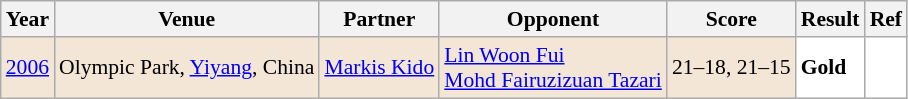<table class="sortable wikitable" style="font-size: 90%">
<tr>
<th>Year</th>
<th>Venue</th>
<th>Partner</th>
<th>Opponent</th>
<th>Score</th>
<th>Result</th>
<th>Ref</th>
</tr>
<tr style="background:#F3E6D7">
<td align="center"><a href='#'>2006</a></td>
<td align="left">Olympic Park, <a href='#'>Yiyang</a>, China</td>
<td align="left"> <a href='#'>Markis Kido</a></td>
<td align="left"> <a href='#'>Lin Woon Fui</a><br> <a href='#'>Mohd Fairuzizuan Tazari</a></td>
<td align="left">21–18, 21–15</td>
<td style="text-align:left; background:white"> <strong>Gold</strong></td>
<td style="text-align:center; background:white"></td>
</tr>
</table>
